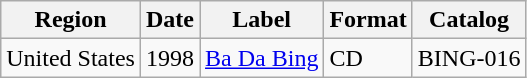<table class="wikitable">
<tr>
<th>Region</th>
<th>Date</th>
<th>Label</th>
<th>Format</th>
<th>Catalog</th>
</tr>
<tr>
<td>United States</td>
<td>1998</td>
<td><a href='#'>Ba Da Bing</a></td>
<td>CD</td>
<td>BING-016</td>
</tr>
</table>
